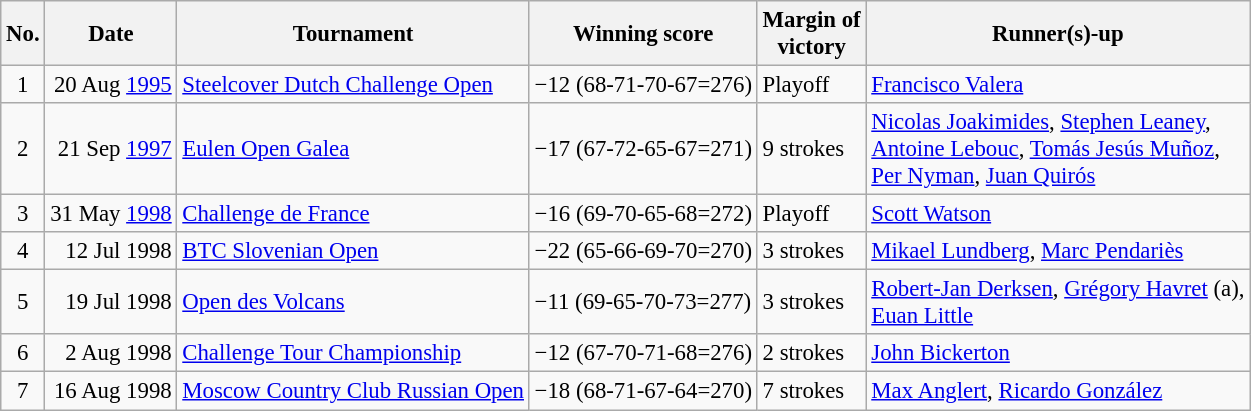<table class="wikitable" style="font-size:95%;">
<tr>
<th>No.</th>
<th>Date</th>
<th>Tournament</th>
<th>Winning score</th>
<th>Margin of<br>victory</th>
<th>Runner(s)-up</th>
</tr>
<tr>
<td align=center>1</td>
<td align=right>20 Aug <a href='#'>1995</a></td>
<td><a href='#'>Steelcover Dutch Challenge Open</a></td>
<td>−12 (68-71-70-67=276)</td>
<td>Playoff</td>
<td> <a href='#'>Francisco Valera</a></td>
</tr>
<tr>
<td align=center>2</td>
<td align=right>21 Sep <a href='#'>1997</a></td>
<td><a href='#'>Eulen Open Galea</a></td>
<td>−17 (67-72-65-67=271)</td>
<td>9 strokes</td>
<td> <a href='#'>Nicolas Joakimides</a>,  <a href='#'>Stephen Leaney</a>,<br> <a href='#'>Antoine Lebouc</a>,  <a href='#'>Tomás Jesús Muñoz</a>,<br> <a href='#'>Per Nyman</a>,  <a href='#'>Juan Quirós</a></td>
</tr>
<tr>
<td align=center>3</td>
<td align=right>31 May <a href='#'>1998</a></td>
<td><a href='#'>Challenge de France</a></td>
<td>−16 (69-70-65-68=272)</td>
<td>Playoff</td>
<td> <a href='#'>Scott Watson</a></td>
</tr>
<tr>
<td align=center>4</td>
<td align=right>12 Jul 1998</td>
<td><a href='#'>BTC Slovenian Open</a></td>
<td>−22 (65-66-69-70=270)</td>
<td>3 strokes</td>
<td> <a href='#'>Mikael Lundberg</a>,  <a href='#'>Marc Pendariès</a></td>
</tr>
<tr>
<td align=center>5</td>
<td align=right>19 Jul 1998</td>
<td><a href='#'>Open des Volcans</a></td>
<td>−11 (69-65-70-73=277)</td>
<td>3 strokes</td>
<td> <a href='#'>Robert-Jan Derksen</a>,  <a href='#'>Grégory Havret</a> (a),<br> <a href='#'>Euan Little</a></td>
</tr>
<tr>
<td align=center>6</td>
<td align=right>2 Aug 1998</td>
<td><a href='#'>Challenge Tour Championship</a></td>
<td>−12 (67-70-71-68=276)</td>
<td>2 strokes</td>
<td> <a href='#'>John Bickerton</a></td>
</tr>
<tr>
<td align=center>7</td>
<td align=right>16 Aug 1998</td>
<td><a href='#'>Moscow Country Club Russian Open</a></td>
<td>−18 (68-71-67-64=270)</td>
<td>7 strokes</td>
<td> <a href='#'>Max Anglert</a>,  <a href='#'>Ricardo González</a></td>
</tr>
</table>
